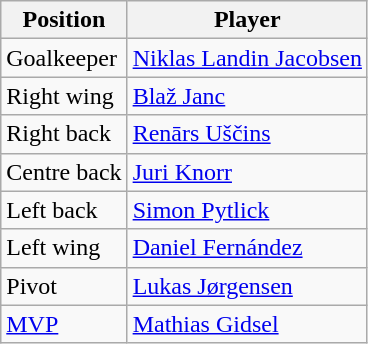<table class="wikitable">
<tr>
<th>Position</th>
<th>Player</th>
</tr>
<tr>
<td>Goalkeeper</td>
<td> <a href='#'>Niklas Landin Jacobsen</a></td>
</tr>
<tr>
<td>Right wing</td>
<td> <a href='#'>Blaž Janc</a></td>
</tr>
<tr>
<td>Right back</td>
<td> <a href='#'>Renārs Uščins</a></td>
</tr>
<tr>
<td>Centre back</td>
<td> <a href='#'>Juri Knorr</a></td>
</tr>
<tr>
<td>Left back</td>
<td> <a href='#'>Simon Pytlick</a></td>
</tr>
<tr>
<td>Left wing</td>
<td> <a href='#'>Daniel Fernández</a></td>
</tr>
<tr>
<td>Pivot</td>
<td> <a href='#'>Lukas Jørgensen</a></td>
</tr>
<tr>
<td><a href='#'>MVP</a></td>
<td> <a href='#'>Mathias Gidsel</a></td>
</tr>
</table>
